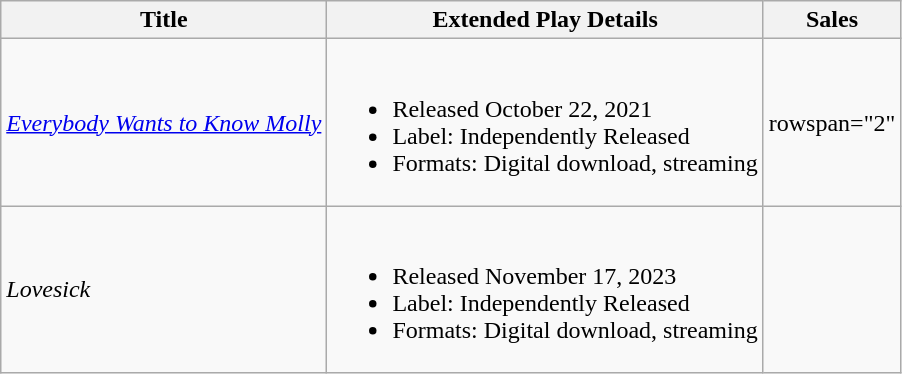<table class="wikitable">
<tr>
<th>Title</th>
<th>Extended Play Details</th>
<th>Sales</th>
</tr>
<tr>
<td><em><a href='#'>Everybody Wants to Know Molly</a></em></td>
<td><br><ul><li>Released October 22, 2021</li><li>Label: Independently Released</li><li>Formats: Digital download, streaming</li></ul></td>
<td>rowspan="2" </td>
</tr>
<tr>
<td><em>Lovesick</em></td>
<td><br><ul><li>Released November 17, 2023</li><li>Label: Independently Released</li><li>Formats: Digital download, streaming</li></ul></td>
</tr>
</table>
